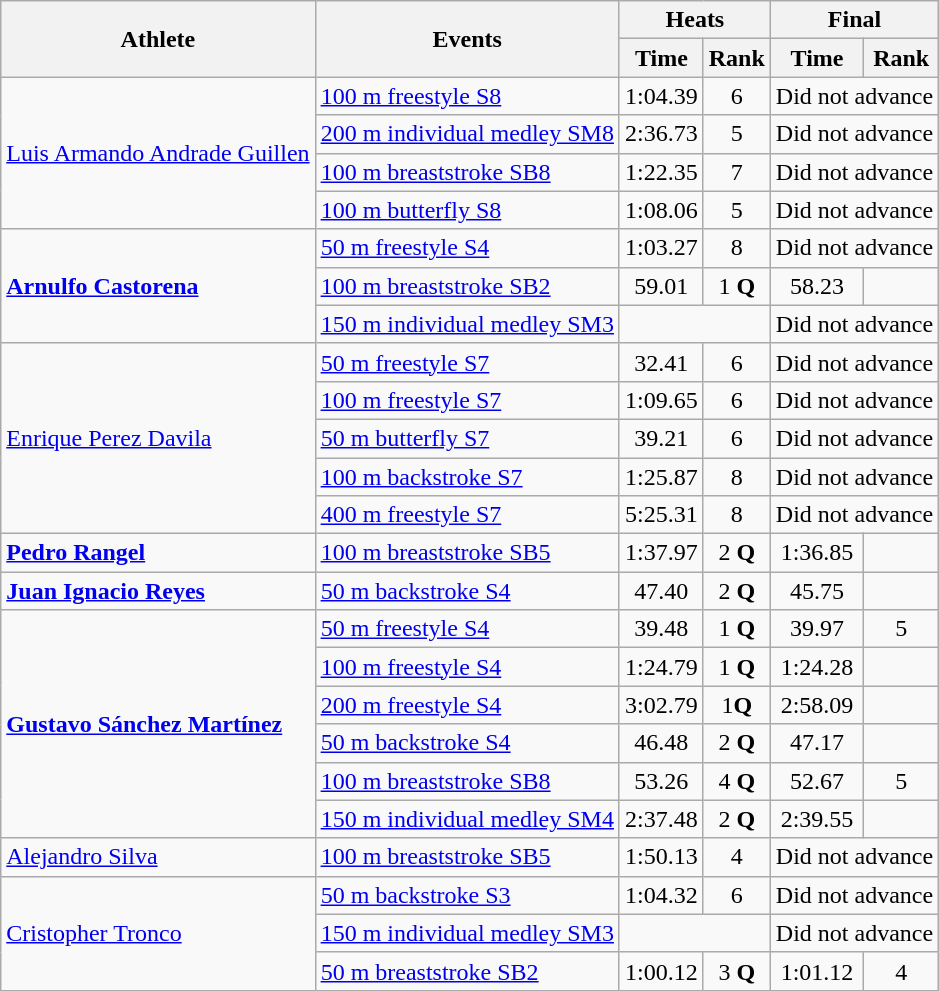<table class=wikitable>
<tr>
<th rowspan="2">Athlete</th>
<th rowspan="2">Events</th>
<th colspan="2">Heats</th>
<th colspan="2">Final</th>
</tr>
<tr>
<th>Time</th>
<th>Rank</th>
<th>Time</th>
<th>Rank</th>
</tr>
<tr>
<td rowspan="4"><a href='#'>Luis Armando Andrade Guillen</a></td>
<td><a href='#'>100 m freestyle S8</a></td>
<td align="center">1:04.39</td>
<td align="center">6</td>
<td align="center" colspan=2>Did not advance</td>
</tr>
<tr>
<td><a href='#'>200 m individual medley SM8</a></td>
<td align="center">2:36.73</td>
<td align="center">5</td>
<td align="center" colspan=2>Did not advance</td>
</tr>
<tr>
<td><a href='#'>100 m breaststroke SB8</a></td>
<td align="center">1:22.35</td>
<td align="center">7</td>
<td align="center" colspan=2>Did not advance</td>
</tr>
<tr>
<td><a href='#'>100 m butterfly S8</a></td>
<td align="center">1:08.06</td>
<td align="center">5</td>
<td align="center" colspan=2>Did not advance</td>
</tr>
<tr>
<td rowspan="3"><strong><a href='#'>Arnulfo Castorena</a></strong></td>
<td><a href='#'>50 m freestyle S4</a></td>
<td align="center">1:03.27</td>
<td align="center">8</td>
<td align="center" colspan=2>Did not advance</td>
</tr>
<tr>
<td><a href='#'>100 m breaststroke SB2</a></td>
<td align="center">59.01</td>
<td align="center">1 <strong>Q</strong></td>
<td align="center">58.23</td>
<td align="center"></td>
</tr>
<tr>
<td><a href='#'>150 m individual medley SM3</a></td>
<td align="center" colspan=2></td>
<td align="center" colspan=2>Did not advance</td>
</tr>
<tr>
<td rowspan="5"><a href='#'>Enrique Perez Davila</a></td>
<td><a href='#'>50 m freestyle S7</a></td>
<td align="center">32.41</td>
<td align="center">6</td>
<td align="center" colspan=2>Did not advance</td>
</tr>
<tr>
<td><a href='#'>100 m freestyle S7</a></td>
<td align="center">1:09.65</td>
<td align="center">6</td>
<td align="center" colspan=2>Did not advance</td>
</tr>
<tr>
<td><a href='#'>50 m butterfly S7</a></td>
<td align="center">39.21</td>
<td align="center">6</td>
<td align="center" colspan=2>Did not advance</td>
</tr>
<tr>
<td><a href='#'>100 m backstroke S7</a></td>
<td align="center">1:25.87</td>
<td align="center">8</td>
<td align="center" colspan=2>Did not advance</td>
</tr>
<tr>
<td><a href='#'>400 m freestyle S7</a></td>
<td align="center">5:25.31</td>
<td align="center">8</td>
<td align="center" colspan=2>Did not advance</td>
</tr>
<tr>
<td><strong><a href='#'>Pedro Rangel</a></strong></td>
<td><a href='#'>100 m breaststroke SB5</a></td>
<td align="center">1:37.97</td>
<td align="center">2 <strong>Q</strong></td>
<td align="center">1:36.85</td>
<td align="center"></td>
</tr>
<tr>
<td><strong><a href='#'>Juan Ignacio Reyes</a></strong></td>
<td><a href='#'>50 m backstroke S4</a></td>
<td align="center">47.40</td>
<td align="center">2 <strong>Q</strong></td>
<td align="center">45.75</td>
<td align="center"></td>
</tr>
<tr>
<td rowspan="6"><strong><a href='#'>Gustavo Sánchez Martínez</a></strong></td>
<td><a href='#'>50 m freestyle S4</a></td>
<td align="center">39.48</td>
<td align="center">1 <strong>Q</strong></td>
<td align="center">39.97</td>
<td align="center">5</td>
</tr>
<tr>
<td><a href='#'>100 m freestyle S4</a></td>
<td align="center">1:24.79</td>
<td align="center">1 <strong>Q</strong></td>
<td align="center">1:24.28</td>
<td align="center"></td>
</tr>
<tr>
<td><a href='#'>200 m freestyle S4</a></td>
<td align="center">3:02.79</td>
<td align="center">1<strong>Q</strong></td>
<td align="center">2:58.09</td>
<td align="center"></td>
</tr>
<tr>
<td><a href='#'>50 m backstroke S4</a></td>
<td align="center">46.48</td>
<td align="center">2 <strong>Q</strong></td>
<td align="center">47.17</td>
<td align="center"></td>
</tr>
<tr>
<td><a href='#'>100 m breaststroke SB8</a></td>
<td align="center">53.26</td>
<td align="center">4 <strong>Q</strong></td>
<td align="center">52.67</td>
<td align="center">5</td>
</tr>
<tr>
<td><a href='#'>150 m individual medley SM4</a></td>
<td align="center">2:37.48</td>
<td align="center">2 <strong>Q</strong></td>
<td align="center">2:39.55</td>
<td align="center"></td>
</tr>
<tr>
<td><a href='#'>Alejandro Silva</a></td>
<td><a href='#'>100 m breaststroke SB5</a></td>
<td align="center">1:50.13</td>
<td align="center">4</td>
<td align="center" colspan=2>Did not advance</td>
</tr>
<tr>
<td rowspan="4"><a href='#'>Cristopher Tronco</a></td>
<td><a href='#'>50 m backstroke S3</a></td>
<td align="center">1:04.32</td>
<td align="center">6</td>
<td align="center" colspan=2>Did not advance</td>
</tr>
<tr>
<td><a href='#'>150 m individual medley SM3</a></td>
<td align="center" colspan=2></td>
<td align="center" colspan=2>Did not advance</td>
</tr>
<tr>
<td><a href='#'>50 m breaststroke SB2</a></td>
<td align="center">1:00.12</td>
<td align="center">3 <strong>Q</strong></td>
<td align="center">1:01.12</td>
<td align="center">4</td>
</tr>
</table>
